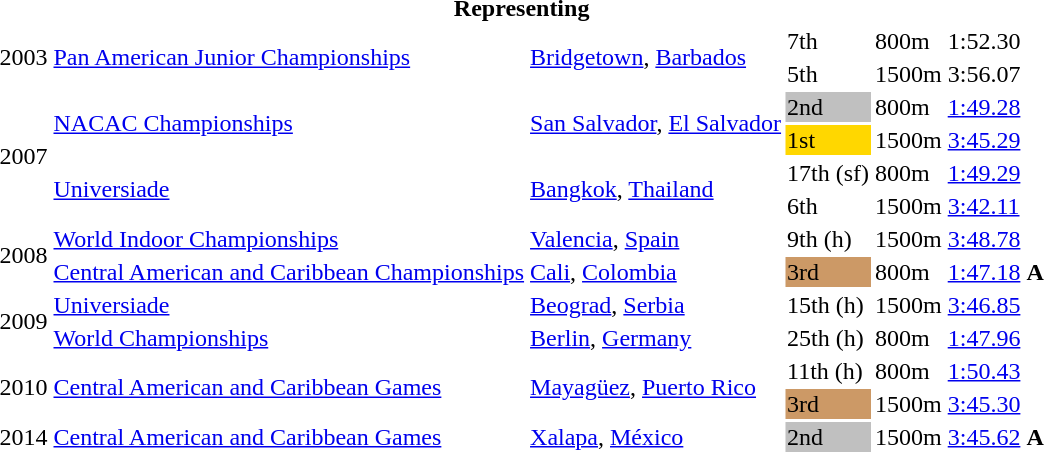<table>
<tr>
<th colspan="6">Representing </th>
</tr>
<tr>
<td rowspan=2>2003</td>
<td rowspan=2><a href='#'>Pan American Junior Championships</a></td>
<td rowspan=2><a href='#'>Bridgetown</a>, <a href='#'>Barbados</a></td>
<td>7th</td>
<td>800m</td>
<td>1:52.30</td>
</tr>
<tr>
<td>5th</td>
<td>1500m</td>
<td>3:56.07</td>
</tr>
<tr>
<td rowspan=4>2007</td>
<td rowspan=2><a href='#'>NACAC Championships</a></td>
<td rowspan=2><a href='#'>San Salvador</a>, <a href='#'>El Salvador</a></td>
<td bgcolor=silver>2nd</td>
<td>800m</td>
<td><a href='#'>1:49.28</a></td>
</tr>
<tr>
<td bgcolor=gold>1st</td>
<td>1500m</td>
<td><a href='#'>3:45.29</a></td>
</tr>
<tr>
<td rowspan=2><a href='#'>Universiade</a></td>
<td rowspan=2><a href='#'>Bangkok</a>, <a href='#'>Thailand</a></td>
<td>17th (sf)</td>
<td>800m</td>
<td><a href='#'>1:49.29</a></td>
</tr>
<tr>
<td>6th</td>
<td>1500m</td>
<td><a href='#'>3:42.11</a></td>
</tr>
<tr>
<td rowspan=2>2008</td>
<td><a href='#'>World Indoor Championships</a></td>
<td><a href='#'>Valencia</a>, <a href='#'>Spain</a></td>
<td>9th (h)</td>
<td>1500m</td>
<td><a href='#'>3:48.78</a></td>
</tr>
<tr>
<td><a href='#'>Central American and Caribbean Championships</a></td>
<td><a href='#'>Cali</a>, <a href='#'>Colombia</a></td>
<td bgcolor="cc9966">3rd</td>
<td>800m</td>
<td><a href='#'>1:47.18</a> <strong>A</strong></td>
</tr>
<tr>
<td rowspan=2>2009</td>
<td><a href='#'>Universiade</a></td>
<td><a href='#'>Beograd</a>, <a href='#'>Serbia</a></td>
<td>15th (h)</td>
<td>1500m</td>
<td><a href='#'>3:46.85</a></td>
</tr>
<tr>
<td><a href='#'>World Championships</a></td>
<td><a href='#'>Berlin</a>, <a href='#'>Germany</a></td>
<td>25th (h)</td>
<td>800m</td>
<td><a href='#'>1:47.96</a></td>
</tr>
<tr>
<td rowspan=2>2010</td>
<td rowspan=2><a href='#'>Central American and Caribbean Games</a></td>
<td rowspan=2><a href='#'>Mayagüez</a>, <a href='#'>Puerto Rico</a></td>
<td>11th (h)</td>
<td>800m</td>
<td><a href='#'>1:50.43</a></td>
</tr>
<tr>
<td bgcolor="cc9966">3rd</td>
<td>1500m</td>
<td><a href='#'>3:45.30</a></td>
</tr>
<tr>
<td>2014</td>
<td><a href='#'>Central American and Caribbean Games</a></td>
<td><a href='#'>Xalapa</a>, <a href='#'>México</a></td>
<td bgcolor=silver>2nd</td>
<td>1500m</td>
<td><a href='#'>3:45.62</a> <strong>A</strong></td>
</tr>
</table>
